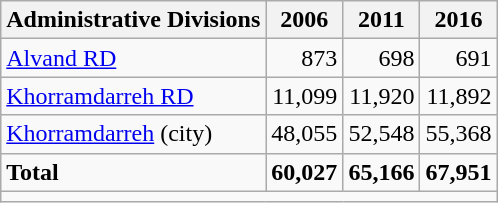<table class="wikitable">
<tr>
<th>Administrative Divisions</th>
<th>2006</th>
<th>2011</th>
<th>2016</th>
</tr>
<tr>
<td><a href='#'>Alvand RD</a></td>
<td style="text-align: right;">873</td>
<td style="text-align: right;">698</td>
<td style="text-align: right;">691</td>
</tr>
<tr>
<td><a href='#'>Khorramdarreh RD</a></td>
<td style="text-align: right;">11,099</td>
<td style="text-align: right;">11,920</td>
<td style="text-align: right;">11,892</td>
</tr>
<tr>
<td><a href='#'>Khorramdarreh</a> (city)</td>
<td style="text-align: right;">48,055</td>
<td style="text-align: right;">52,548</td>
<td style="text-align: right;">55,368</td>
</tr>
<tr>
<td><strong>Total</strong></td>
<td style="text-align: right;"><strong>60,027</strong></td>
<td style="text-align: right;"><strong>65,166</strong></td>
<td style="text-align: right;"><strong>67,951</strong></td>
</tr>
<tr>
<td colspan=4></td>
</tr>
</table>
